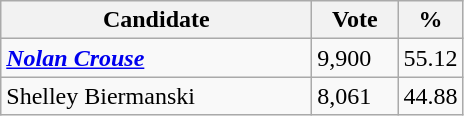<table class="wikitable">
<tr>
<th bgcolor="#DDDDFF" width="200px">Candidate</th>
<th bgcolor="#DDDDFF" width="50px">Vote</th>
<th bgcolor="#DDDDFF" width="30px">%</th>
</tr>
<tr>
<td><strong><em><a href='#'>Nolan Crouse</a></em></strong></td>
<td>9,900</td>
<td>55.12</td>
</tr>
<tr>
<td>Shelley Biermanski</td>
<td>8,061</td>
<td>44.88</td>
</tr>
</table>
